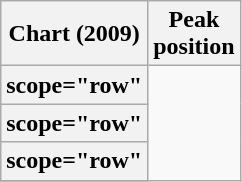<table class="wikitable plainrowheaders sortable">
<tr>
<th scope="col">Chart (2009)</th>
<th scope="col">Peak<br>position</th>
</tr>
<tr>
<th>scope="row" </th>
</tr>
<tr>
<th>scope="row" </th>
</tr>
<tr>
<th>scope="row" </th>
</tr>
<tr>
</tr>
</table>
